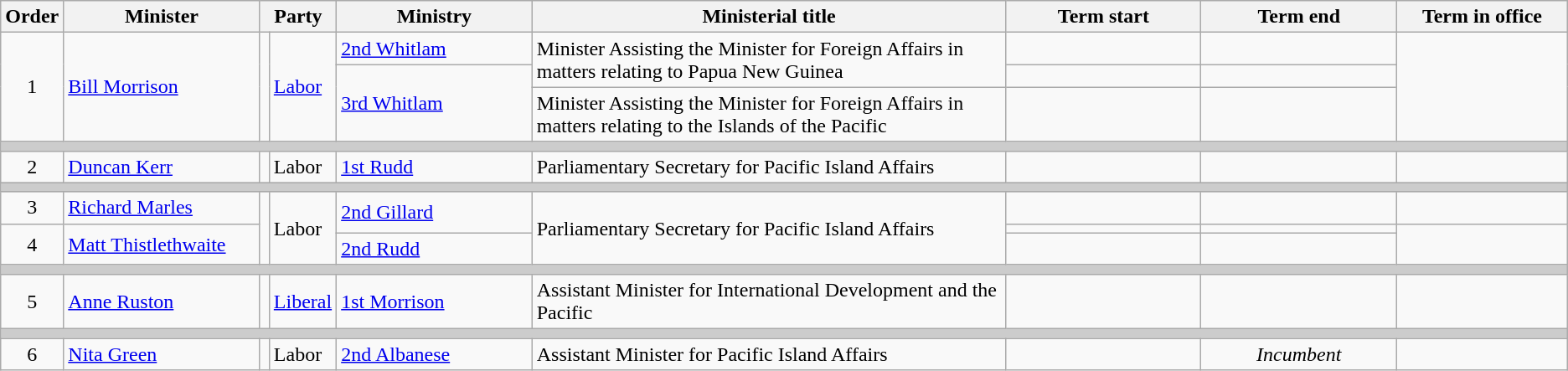<table class="wikitable">
<tr>
<th width=5>Order</th>
<th width=150>Minister</th>
<th width=75 colspan=2>Party</th>
<th width=150>Ministry</th>
<th width=375>Ministerial title</th>
<th width=150>Term start</th>
<th width=150>Term end</th>
<th width=130>Term in office</th>
</tr>
<tr>
<td rowspan=3 align=center>1</td>
<td rowspan=3><a href='#'>Bill Morrison</a></td>
<td rowspan=3 ></td>
<td rowspan=3><a href='#'>Labor</a></td>
<td><a href='#'>2nd Whitlam</a></td>
<td rowspan=2>Minister Assisting the Minister for Foreign Affairs in matters relating to Papua New Guinea</td>
<td align=center></td>
<td align=center></td>
<td rowspan=3 align=right></td>
</tr>
<tr>
<td rowspan=2><a href='#'>3rd Whitlam</a></td>
<td align=center></td>
<td align=center></td>
</tr>
<tr>
<td>Minister Assisting the Minister for Foreign Affairs in matters relating to the Islands of the Pacific</td>
<td align=center></td>
<td align=center></td>
</tr>
<tr>
<th colspan=9 style="background: #cccccc;"></th>
</tr>
<tr>
<td align=center>2</td>
<td><a href='#'>Duncan Kerr</a></td>
<td></td>
<td>Labor</td>
<td><a href='#'>1st Rudd</a></td>
<td>Parliamentary Secretary for Pacific Island Affairs</td>
<td align=center></td>
<td align=center></td>
<td align=right></td>
</tr>
<tr>
<th colspan=9 style="background: #cccccc;"></th>
</tr>
<tr>
<td align=center>3</td>
<td><a href='#'>Richard Marles</a></td>
<td rowspan=3 ></td>
<td rowspan=3>Labor</td>
<td rowspan=2><a href='#'>2nd Gillard</a></td>
<td rowspan=3>Parliamentary Secretary for Pacific Island Affairs</td>
<td align=center></td>
<td align=center></td>
<td align=right><strong></strong></td>
</tr>
<tr>
<td rowspan=2 align=center>4</td>
<td rowspan=2><a href='#'>Matt Thistlethwaite</a></td>
<td align=center></td>
<td align=center></td>
<td rowspan=2 align=right></td>
</tr>
<tr>
<td><a href='#'>2nd Rudd</a></td>
<td align=center></td>
<td align=center></td>
</tr>
<tr>
<th colspan=9 style="background: #cccccc;"></th>
</tr>
<tr>
<td align=center>5</td>
<td><a href='#'>Anne Ruston</a></td>
<td></td>
<td><a href='#'>Liberal</a></td>
<td><a href='#'>1st Morrison</a></td>
<td>Assistant Minister for International Development and the Pacific</td>
<td align=center></td>
<td align=center></td>
<td align=right></td>
</tr>
<tr>
<th colspan=9 style="background: #cccccc;"></th>
</tr>
<tr>
<td align=center>6</td>
<td><a href='#'>Nita Green</a></td>
<td></td>
<td>Labor</td>
<td><a href='#'>2nd Albanese</a></td>
<td>Assistant Minister for Pacific Island Affairs</td>
<td align=center></td>
<td align=center><em>Incumbent</em></td>
<td align=right></td>
</tr>
</table>
